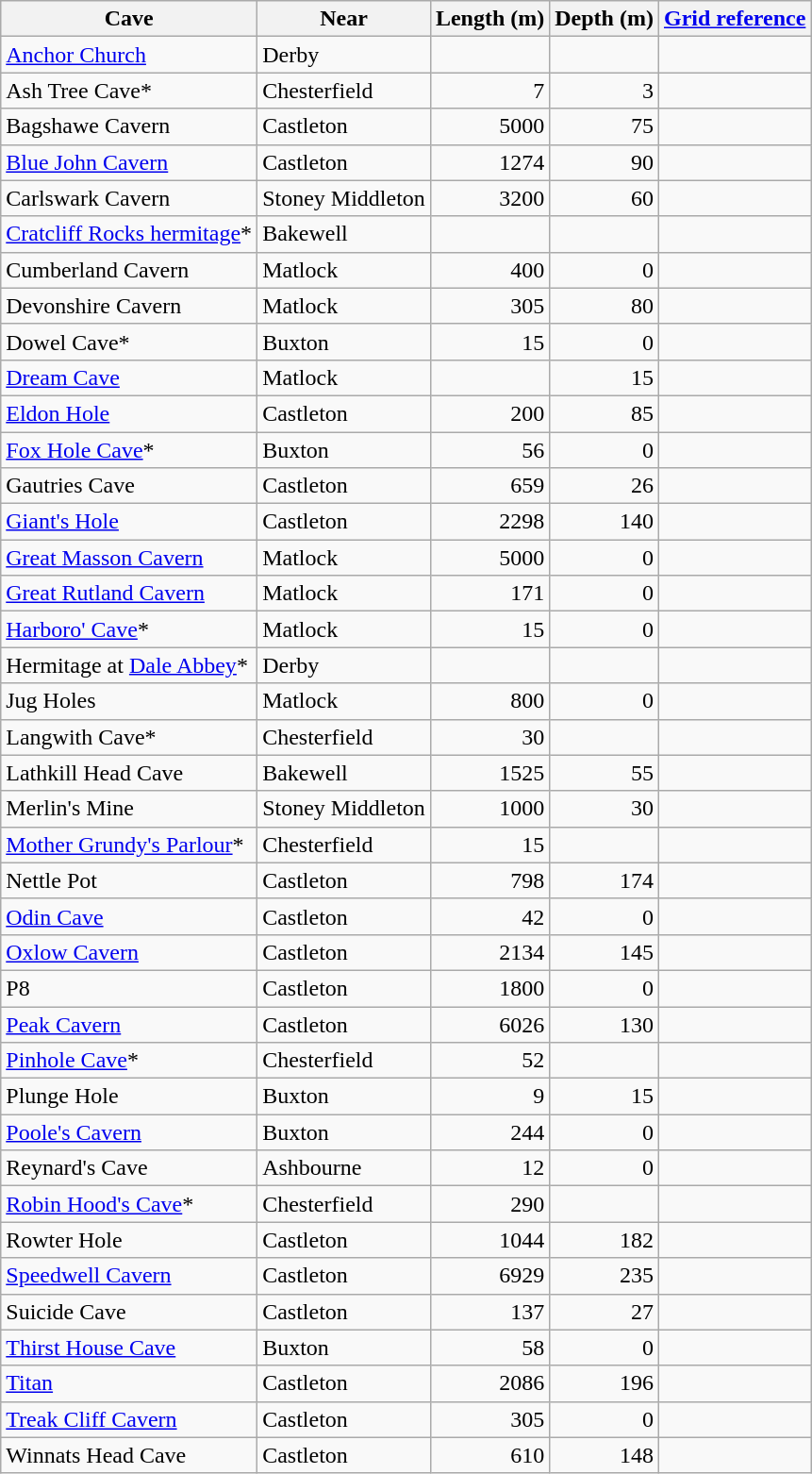<table class="wikitable sortable">
<tr>
<th>Cave</th>
<th>Near</th>
<th>Length (m)</th>
<th>Depth (m)</th>
<th><a href='#'>Grid reference</a></th>
</tr>
<tr>
<td><a href='#'>Anchor Church</a></td>
<td>Derby</td>
<td align="right"></td>
<td align="right"></td>
<td></td>
</tr>
<tr>
<td>Ash Tree Cave* </td>
<td>Chesterfield</td>
<td align="right">7</td>
<td align="right">3</td>
<td></td>
</tr>
<tr>
<td>Bagshawe Cavern</td>
<td>Castleton</td>
<td align="right">5000</td>
<td align="right">75</td>
<td></td>
</tr>
<tr>
<td><a href='#'>Blue John Cavern</a></td>
<td>Castleton</td>
<td align="right">1274</td>
<td align="right">90</td>
<td></td>
</tr>
<tr>
<td>Carlswark Cavern</td>
<td>Stoney Middleton</td>
<td align="right">3200</td>
<td align="right">60</td>
<td></td>
</tr>
<tr>
<td><a href='#'>Cratcliff Rocks hermitage</a>* </td>
<td>Bakewell</td>
<td align="right"></td>
<td align="right"></td>
<td></td>
</tr>
<tr>
<td>Cumberland Cavern</td>
<td>Matlock</td>
<td align="right">400</td>
<td align="right">0</td>
<td></td>
</tr>
<tr>
<td>Devonshire Cavern</td>
<td>Matlock</td>
<td align="right">305</td>
<td align="right">80</td>
<td></td>
</tr>
<tr>
<td>Dowel Cave* </td>
<td>Buxton</td>
<td align="right">15</td>
<td align="right">0</td>
<td></td>
</tr>
<tr>
<td><a href='#'>Dream Cave</a></td>
<td>Matlock</td>
<td align="right"></td>
<td align="right">15</td>
<td></td>
</tr>
<tr>
<td><a href='#'>Eldon Hole</a></td>
<td>Castleton</td>
<td align="right">200</td>
<td align="right">85</td>
<td></td>
</tr>
<tr>
<td><a href='#'>Fox Hole Cave</a>* </td>
<td>Buxton</td>
<td align="right">56</td>
<td align="right">0</td>
<td></td>
</tr>
<tr>
<td>Gautries Cave</td>
<td>Castleton</td>
<td align="right">659</td>
<td align="right">26</td>
<td></td>
</tr>
<tr>
<td><a href='#'>Giant's Hole</a></td>
<td>Castleton</td>
<td align="right">2298</td>
<td align="right">140</td>
<td></td>
</tr>
<tr>
<td><a href='#'>Great Masson Cavern</a></td>
<td>Matlock</td>
<td align="right">5000</td>
<td align="right">0</td>
<td></td>
</tr>
<tr>
<td><a href='#'>Great Rutland Cavern</a></td>
<td>Matlock</td>
<td align="right">171</td>
<td align="right">0</td>
<td></td>
</tr>
<tr>
<td><a href='#'>Harboro' Cave</a>* </td>
<td>Matlock</td>
<td align="right">15</td>
<td align="right">0</td>
<td></td>
</tr>
<tr>
<td>Hermitage at <a href='#'>Dale Abbey</a>* </td>
<td>Derby</td>
<td></td>
<td></td>
<td></td>
</tr>
<tr>
<td>Jug Holes</td>
<td>Matlock</td>
<td align="right">800</td>
<td align="right">0</td>
<td></td>
</tr>
<tr>
<td>Langwith Cave* </td>
<td>Chesterfield</td>
<td align="right">30</td>
<td align="right"></td>
<td></td>
</tr>
<tr>
<td>Lathkill Head Cave</td>
<td>Bakewell</td>
<td align="right">1525</td>
<td align="right">55</td>
<td></td>
</tr>
<tr>
<td>Merlin's Mine</td>
<td>Stoney Middleton</td>
<td align="right">1000</td>
<td align="right">30</td>
<td></td>
</tr>
<tr>
<td><a href='#'>Mother Grundy's Parlour</a>* </td>
<td>Chesterfield</td>
<td align="right">15</td>
<td align="right"></td>
<td></td>
</tr>
<tr>
<td>Nettle Pot</td>
<td>Castleton</td>
<td align="right">798</td>
<td align="right">174</td>
<td></td>
</tr>
<tr>
<td><a href='#'>Odin Cave</a></td>
<td>Castleton</td>
<td align="right">42</td>
<td align="right">0</td>
<td></td>
</tr>
<tr>
<td><a href='#'>Oxlow Cavern</a></td>
<td>Castleton</td>
<td align="right">2134</td>
<td align="right">145</td>
<td></td>
</tr>
<tr>
<td>P8</td>
<td>Castleton</td>
<td align="right">1800</td>
<td align="right">0</td>
<td></td>
</tr>
<tr>
<td><a href='#'>Peak Cavern</a></td>
<td>Castleton</td>
<td align="right">6026</td>
<td align="right">130</td>
<td></td>
</tr>
<tr>
<td><a href='#'>Pinhole Cave</a>* </td>
<td>Chesterfield</td>
<td align="right">52</td>
<td align="right"></td>
<td></td>
</tr>
<tr>
<td>Plunge Hole</td>
<td>Buxton</td>
<td align="right">9</td>
<td align="right">15</td>
<td></td>
</tr>
<tr>
<td><a href='#'>Poole's Cavern</a></td>
<td>Buxton</td>
<td align="right">244</td>
<td align="right">0</td>
<td></td>
</tr>
<tr>
<td>Reynard's Cave</td>
<td>Ashbourne</td>
<td align="right">12</td>
<td align="right">0</td>
<td></td>
</tr>
<tr>
<td><a href='#'>Robin Hood's Cave</a>* </td>
<td>Chesterfield</td>
<td align="right">290</td>
<td align="right"></td>
<td></td>
</tr>
<tr>
<td>Rowter Hole</td>
<td>Castleton</td>
<td align="right">1044</td>
<td align="right">182</td>
<td></td>
</tr>
<tr>
<td><a href='#'>Speedwell Cavern</a></td>
<td>Castleton</td>
<td align="right">6929</td>
<td align="right">235</td>
<td></td>
</tr>
<tr>
<td>Suicide Cave</td>
<td>Castleton</td>
<td align="right">137</td>
<td align="right">27</td>
<td></td>
</tr>
<tr>
<td><a href='#'>Thirst House Cave</a></td>
<td>Buxton</td>
<td align="right">58</td>
<td align="right">0</td>
<td></td>
</tr>
<tr>
<td><a href='#'>Titan</a></td>
<td>Castleton</td>
<td align="right">2086</td>
<td align="right">196</td>
<td></td>
</tr>
<tr>
<td><a href='#'>Treak Cliff Cavern</a></td>
<td>Castleton</td>
<td align="right">305</td>
<td align="right">0</td>
<td></td>
</tr>
<tr>
<td>Winnats Head Cave</td>
<td>Castleton</td>
<td align="right">610</td>
<td align="right">148</td>
<td></td>
</tr>
</table>
